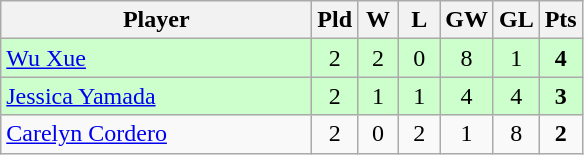<table class="wikitable" style="text-align:center">
<tr>
<th width=200>Player</th>
<th width=20>Pld</th>
<th width=20>W</th>
<th width=20>L</th>
<th width=20>GW</th>
<th width=20>GL</th>
<th width=20>Pts</th>
</tr>
<tr bgcolor="ccffcc">
<td style="text-align:left;"> <a href='#'>Wu Xue</a></td>
<td>2</td>
<td>2</td>
<td>0</td>
<td>8</td>
<td>1</td>
<td><strong>4</strong></td>
</tr>
<tr bgcolor="ccffcc">
<td style="text-align:left;"> <a href='#'>Jessica Yamada</a></td>
<td>2</td>
<td>1</td>
<td>1</td>
<td>4</td>
<td>4</td>
<td><strong>3</strong></td>
</tr>
<tr>
<td style="text-align:left;"> <a href='#'>Carelyn Cordero</a></td>
<td>2</td>
<td>0</td>
<td>2</td>
<td>1</td>
<td>8</td>
<td><strong>2</strong></td>
</tr>
</table>
